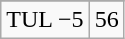<table class="wikitable">
<tr align="center">
</tr>
<tr align="center">
<td>TUL −5</td>
<td>56</td>
</tr>
</table>
